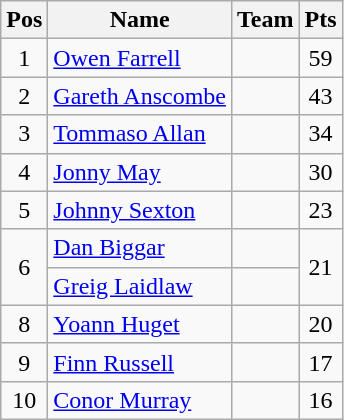<table class="wikitable" style="text-align:center">
<tr>
<th>Pos</th>
<th>Name</th>
<th>Team</th>
<th>Pts</th>
</tr>
<tr>
<td>1</td>
<td align="left"><a href='#'>Owen Farrell</a></td>
<td align="left"></td>
<td>59</td>
</tr>
<tr>
<td>2</td>
<td align="left"><a href='#'>Gareth Anscombe</a></td>
<td align="left"></td>
<td>43</td>
</tr>
<tr>
<td>3</td>
<td align="left"><a href='#'>Tommaso Allan</a></td>
<td align="left"></td>
<td>34</td>
</tr>
<tr>
<td>4</td>
<td align="left"><a href='#'>Jonny May</a></td>
<td align="left"></td>
<td>30</td>
</tr>
<tr>
<td>5</td>
<td align="left"><a href='#'>Johnny Sexton</a></td>
<td align="left"></td>
<td>23</td>
</tr>
<tr>
<td rowspan="2">6</td>
<td align="left"><a href='#'>Dan Biggar</a></td>
<td align="left"></td>
<td rowspan="2">21</td>
</tr>
<tr>
<td align="left"><a href='#'>Greig Laidlaw</a></td>
<td align="left"></td>
</tr>
<tr>
<td>8</td>
<td align="left"><a href='#'>Yoann Huget</a></td>
<td align="left"></td>
<td>20</td>
</tr>
<tr>
<td>9</td>
<td align="left"><a href='#'>Finn Russell</a></td>
<td align="left"></td>
<td>17</td>
</tr>
<tr>
<td>10</td>
<td align="left"><a href='#'>Conor Murray</a></td>
<td align="left"></td>
<td>16</td>
</tr>
</table>
